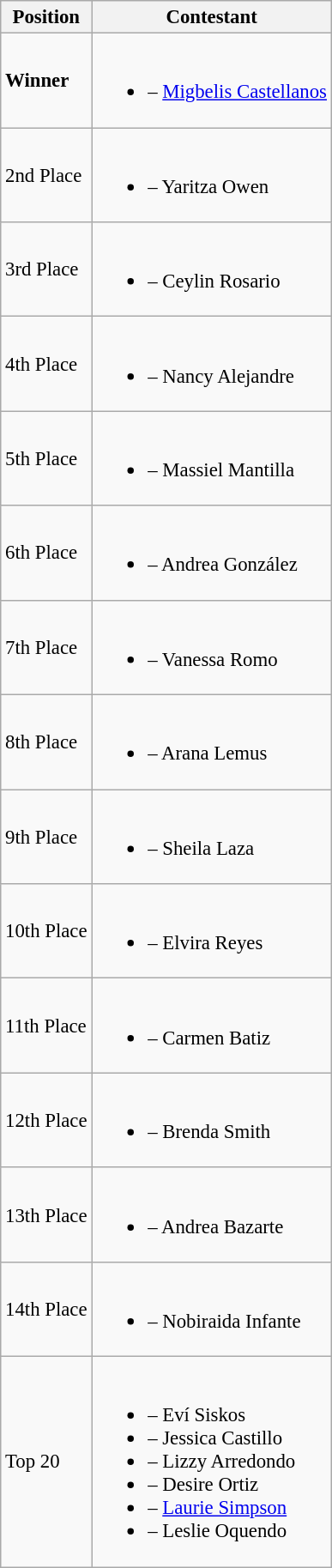<table class="wikitable sortable" style="font-size: 95%;">
<tr>
<th>Position</th>
<th>Contestant</th>
</tr>
<tr>
<td><strong>Winner</strong></td>
<td><br><ul><li><strong></strong> – <a href='#'>Migbelis Castellanos</a></li></ul></td>
</tr>
<tr>
<td>2nd Place</td>
<td><br><ul><li> – Yaritza Owen</li></ul></td>
</tr>
<tr>
<td>3rd Place</td>
<td><br><ul><li> – Ceylin Rosario</li></ul></td>
</tr>
<tr>
<td>4th Place</td>
<td><br><ul><li> – Nancy Alejandre</li></ul></td>
</tr>
<tr>
<td>5th Place</td>
<td><br><ul><li> – Massiel Mantilla</li></ul></td>
</tr>
<tr>
<td>6th Place</td>
<td><br><ul><li> – Andrea González</li></ul></td>
</tr>
<tr>
<td>7th Place</td>
<td><br><ul><li> – Vanessa Romo</li></ul></td>
</tr>
<tr>
<td>8th Place</td>
<td><br><ul><li> – Arana Lemus</li></ul></td>
</tr>
<tr>
<td>9th Place</td>
<td><br><ul><li> – Sheila Laza</li></ul></td>
</tr>
<tr>
<td>10th Place</td>
<td><br><ul><li> – Elvira Reyes</li></ul></td>
</tr>
<tr>
<td>11th Place</td>
<td><br><ul><li> – Carmen Batiz</li></ul></td>
</tr>
<tr>
<td>12th Place</td>
<td><br><ul><li> – Brenda Smith</li></ul></td>
</tr>
<tr>
<td>13th Place</td>
<td><br><ul><li> – Andrea Bazarte</li></ul></td>
</tr>
<tr>
<td>14th Place</td>
<td><br><ul><li> – Nobiraida Infante</li></ul></td>
</tr>
<tr>
<td>Top 20</td>
<td><br><ul><li> – Eví Siskos</li><li> – Jessica Castillo</li><li> – Lizzy Arredondo</li><li> – Desire Ortiz</li><li> – <a href='#'>Laurie Simpson</a></li><li> – Leslie Oquendo</li></ul></td>
</tr>
</table>
